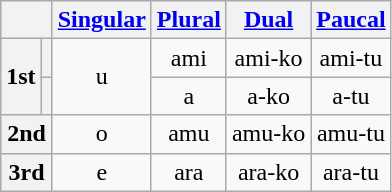<table class="wikitable" style="text-align: center;">
<tr>
<th colspan="2"></th>
<th><a href='#'>Singular</a></th>
<th><a href='#'>Plural</a></th>
<th><a href='#'>Dual</a></th>
<th><a href='#'>Paucal</a></th>
</tr>
<tr>
<th rowspan="2">1st</th>
<th></th>
<td rowspan="2">u</td>
<td>ami</td>
<td>ami-ko</td>
<td>ami-tu</td>
</tr>
<tr>
<th></th>
<td>a</td>
<td>a-ko</td>
<td>a-tu</td>
</tr>
<tr>
<th colspan="2">2nd</th>
<td>o</td>
<td>amu</td>
<td>amu-ko</td>
<td>amu-tu</td>
</tr>
<tr>
<th colspan="2">3rd</th>
<td>e</td>
<td>ara</td>
<td>ara-ko</td>
<td>ara-tu</td>
</tr>
</table>
